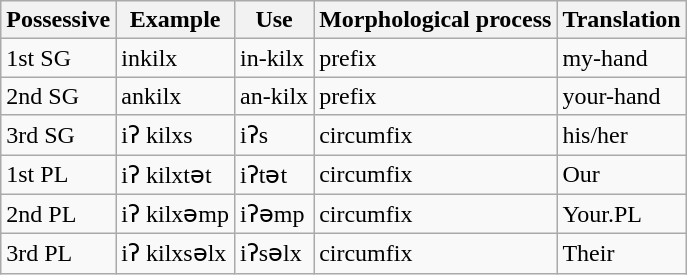<table class="wikitable">
<tr>
<th>Possessive</th>
<th>Example</th>
<th>Use</th>
<th>Morphological process</th>
<th>Translation</th>
</tr>
<tr>
<td>1st SG</td>
<td>inkilx</td>
<td>in-kilx</td>
<td>prefix</td>
<td>my-hand</td>
</tr>
<tr>
<td>2nd SG</td>
<td>ankilx</td>
<td>an-kilx</td>
<td>prefix</td>
<td>your-hand</td>
</tr>
<tr>
<td>3rd SG</td>
<td>iʔ kilxs</td>
<td>iʔs</td>
<td>circumfix</td>
<td>his/her</td>
</tr>
<tr>
<td>1st PL</td>
<td>iʔ kilxtət</td>
<td>iʔtət</td>
<td>circumfix</td>
<td>Our</td>
</tr>
<tr>
<td>2nd PL</td>
<td>iʔ kilxəmp</td>
<td>iʔəmp</td>
<td>circumfix</td>
<td>Your.PL</td>
</tr>
<tr>
<td>3rd PL</td>
<td>iʔ kilxsəlx</td>
<td>iʔsəlx</td>
<td>circumfix</td>
<td>Their</td>
</tr>
</table>
